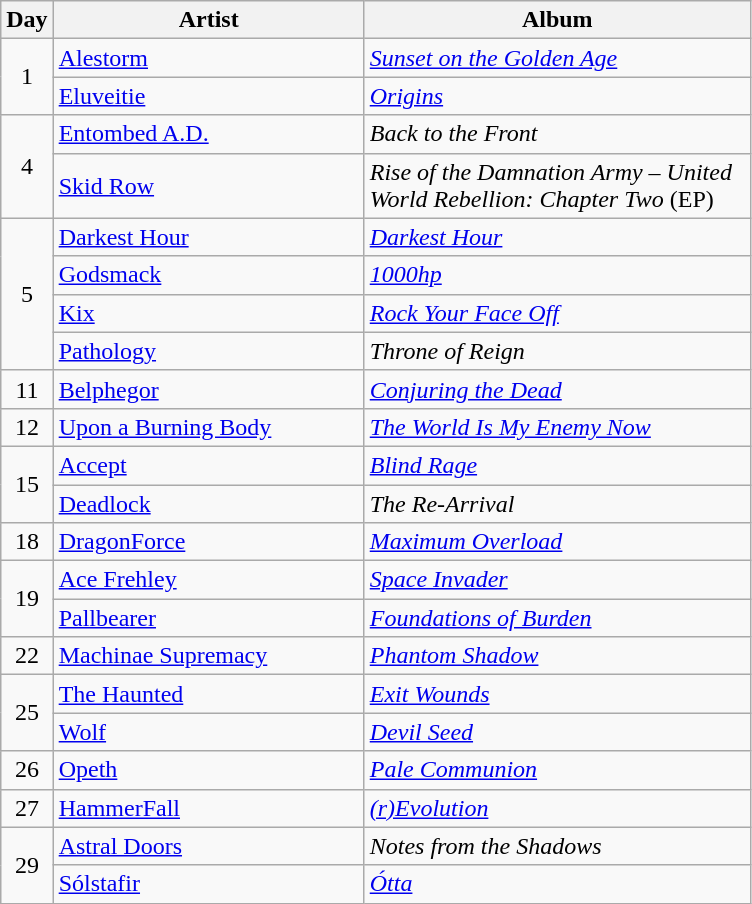<table class="wikitable">
<tr>
<th style="width:20px;">Day</th>
<th style="width:200px;">Artist</th>
<th style="width:250px;">Album</th>
</tr>
<tr>
<td style="text-align:center;" rowspan="2">1</td>
<td><a href='#'>Alestorm</a></td>
<td><em><a href='#'>Sunset on the Golden Age</a></em></td>
</tr>
<tr>
<td><a href='#'>Eluveitie</a></td>
<td><em><a href='#'>Origins</a></em></td>
</tr>
<tr>
<td style="text-align:center;" rowspan="2">4</td>
<td><a href='#'>Entombed A.D.</a></td>
<td><em>Back to the Front</em></td>
</tr>
<tr>
<td><a href='#'>Skid Row</a></td>
<td><em>Rise of the Damnation Army – United World Rebellion: Chapter Two</em> (EP)</td>
</tr>
<tr>
<td style="text-align:center;" rowspan="4">5</td>
<td><a href='#'>Darkest Hour</a></td>
<td><em><a href='#'>Darkest Hour</a></em></td>
</tr>
<tr>
<td><a href='#'>Godsmack</a></td>
<td><em><a href='#'>1000hp</a></em></td>
</tr>
<tr>
<td><a href='#'>Kix</a></td>
<td><em><a href='#'>Rock Your Face Off</a></em></td>
</tr>
<tr>
<td><a href='#'>Pathology</a></td>
<td><em>Throne of Reign</em></td>
</tr>
<tr>
<td style="text-align:center;">11</td>
<td><a href='#'>Belphegor</a></td>
<td><em><a href='#'>Conjuring the Dead</a></em></td>
</tr>
<tr>
<td style="text-align:center;">12</td>
<td><a href='#'>Upon a Burning Body</a></td>
<td><em><a href='#'>The World Is My Enemy Now</a></em></td>
</tr>
<tr>
<td style="text-align:center;" rowspan="2">15</td>
<td><a href='#'>Accept</a></td>
<td><em><a href='#'>Blind Rage</a></em></td>
</tr>
<tr>
<td><a href='#'>Deadlock</a></td>
<td><em>The Re-Arrival</em></td>
</tr>
<tr>
<td style="text-align:center;">18</td>
<td><a href='#'>DragonForce</a></td>
<td><em><a href='#'>Maximum Overload</a></em></td>
</tr>
<tr>
<td style="text-align:center;" rowspan="2">19</td>
<td><a href='#'>Ace Frehley</a></td>
<td><em><a href='#'>Space Invader</a></em></td>
</tr>
<tr>
<td><a href='#'>Pallbearer</a></td>
<td><em><a href='#'>Foundations of Burden</a></em> </td>
</tr>
<tr>
<td style="text-align:center;">22</td>
<td><a href='#'>Machinae Supremacy</a></td>
<td><em><a href='#'>Phantom Shadow</a></em></td>
</tr>
<tr>
<td style="text-align:center;" rowspan="2">25</td>
<td><a href='#'>The Haunted</a></td>
<td><em><a href='#'>Exit Wounds</a></em></td>
</tr>
<tr>
<td><a href='#'>Wolf</a></td>
<td><em><a href='#'>Devil Seed</a></em></td>
</tr>
<tr>
<td style="text-align:center;">26</td>
<td><a href='#'>Opeth</a></td>
<td><em><a href='#'>Pale Communion</a></em></td>
</tr>
<tr>
<td style="text-align:center;">27</td>
<td><a href='#'>HammerFall</a></td>
<td><em><a href='#'>(r)Evolution</a></em></td>
</tr>
<tr>
<td style="text-align:center;" rowspan="2">29</td>
<td><a href='#'>Astral Doors</a></td>
<td><em>Notes from the Shadows</em></td>
</tr>
<tr>
<td><a href='#'>Sólstafir</a></td>
<td><em><a href='#'>Ótta</a></em></td>
</tr>
</table>
